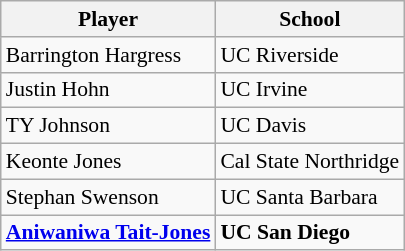<table class="wikitable" style="white-space:nowrap; font-size:90%;">
<tr>
<th>Player</th>
<th>School</th>
</tr>
<tr>
<td>Barrington Hargress</td>
<td>UC Riverside</td>
</tr>
<tr>
<td>Justin Hohn</td>
<td>UC Irvine</td>
</tr>
<tr>
<td>TY Johnson</td>
<td>UC Davis</td>
</tr>
<tr>
<td>Keonte Jones</td>
<td>Cal State Northridge</td>
</tr>
<tr>
<td>Stephan Swenson</td>
<td>UC Santa Barbara</td>
</tr>
<tr>
<td><strong><a href='#'>Aniwaniwa Tait-Jones</a></strong></td>
<td><strong>UC San Diego</strong></td>
</tr>
</table>
